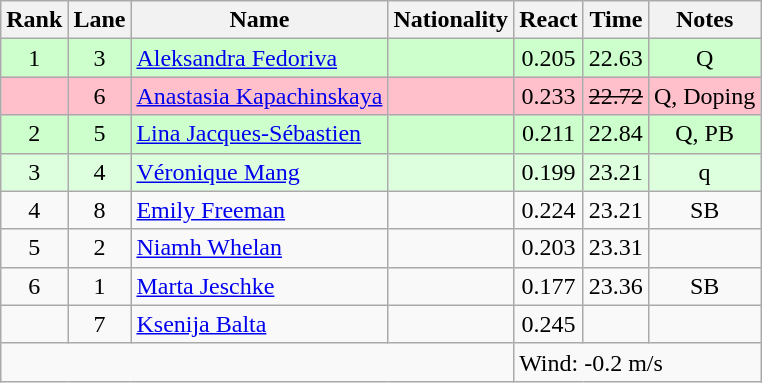<table class="wikitable sortable" style="text-align:center">
<tr>
<th>Rank</th>
<th>Lane</th>
<th>Name</th>
<th>Nationality</th>
<th>React</th>
<th>Time</th>
<th>Notes</th>
</tr>
<tr bgcolor=ccffcc>
<td>1</td>
<td>3</td>
<td align="left"><a href='#'>Aleksandra Fedoriva</a></td>
<td align=left></td>
<td>0.205</td>
<td>22.63</td>
<td>Q</td>
</tr>
<tr bgcolor=pink>
<td></td>
<td>6</td>
<td align="left"><a href='#'>Anastasia Kapachinskaya</a></td>
<td align=left></td>
<td>0.233</td>
<td><s>22.72</s></td>
<td>Q, Doping</td>
</tr>
<tr bgcolor=ccffcc>
<td>2</td>
<td>5</td>
<td align="left"><a href='#'>Lina Jacques-Sébastien</a></td>
<td align=left></td>
<td>0.211</td>
<td>22.84</td>
<td>Q, PB</td>
</tr>
<tr bgcolor=ddffdd>
<td>3</td>
<td>4</td>
<td align="left"><a href='#'>Véronique Mang</a></td>
<td align=left></td>
<td>0.199</td>
<td>23.21</td>
<td>q</td>
</tr>
<tr>
<td>4</td>
<td>8</td>
<td align="left"><a href='#'>Emily Freeman</a></td>
<td align=left></td>
<td>0.224</td>
<td>23.21</td>
<td>SB</td>
</tr>
<tr>
<td>5</td>
<td>2</td>
<td align="left"><a href='#'>Niamh Whelan</a></td>
<td align=left></td>
<td>0.203</td>
<td>23.31</td>
<td></td>
</tr>
<tr>
<td>6</td>
<td>1</td>
<td align="left"><a href='#'>Marta Jeschke</a></td>
<td align=left></td>
<td>0.177</td>
<td>23.36</td>
<td>SB</td>
</tr>
<tr>
<td></td>
<td>7</td>
<td align="left"><a href='#'>Ksenija Balta</a></td>
<td align=left></td>
<td>0.245</td>
<td></td>
<td></td>
</tr>
<tr>
<td colspan=4></td>
<td colspan=3 align=left>Wind: -0.2 m/s</td>
</tr>
</table>
